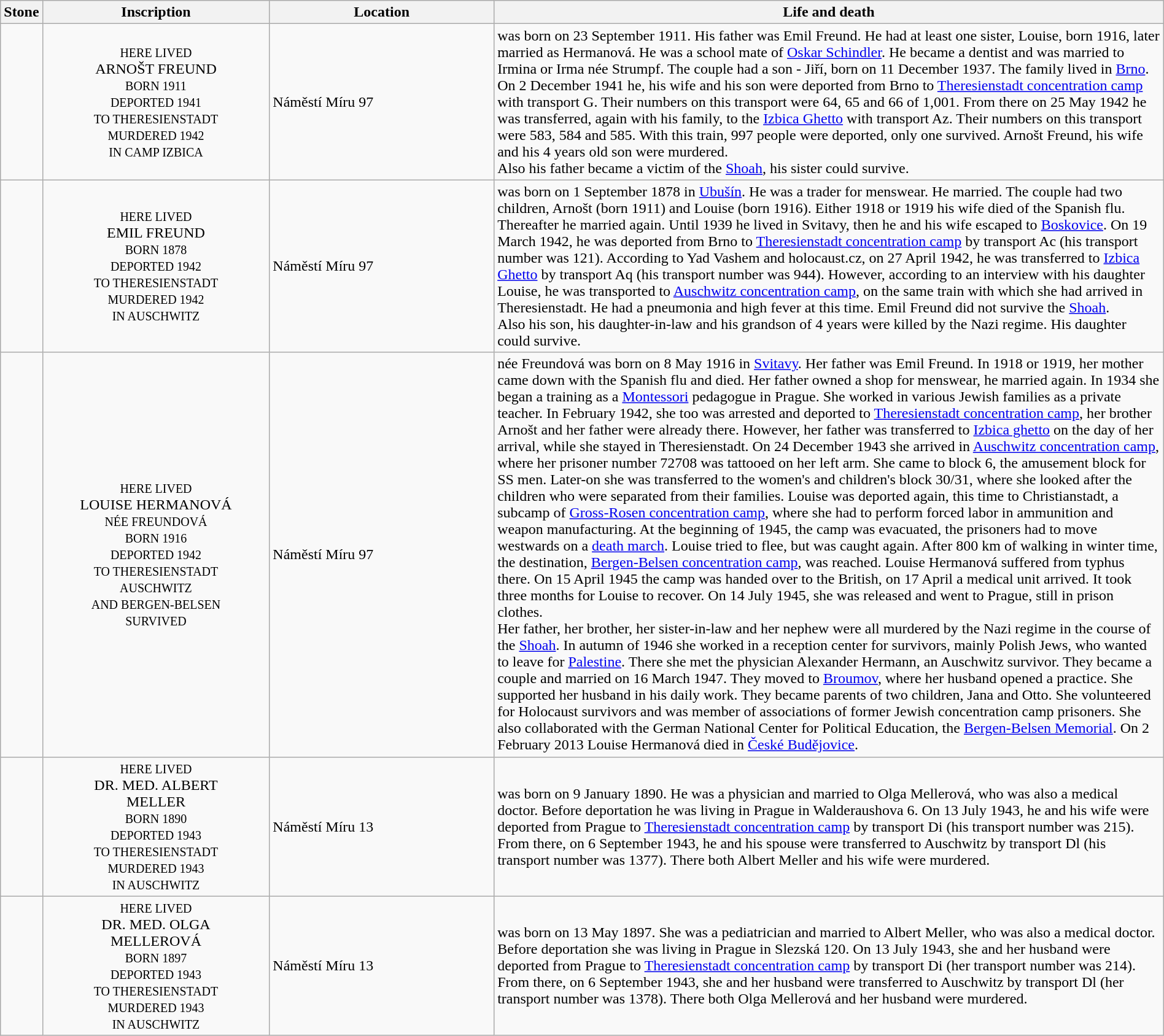<table class="wikitable sortable toptextcells" style="width:100%">
<tr>
<th class="hintergrundfarbe6 unsortable" width="120px">Stone</th>
<th class="hintergrundfarbe6 unsortable" style ="width:20%;">Inscription</th>
<th class="hintergrundfarbe6" data-sort-type="text" style ="width:20%;">Location</th>
<th class="hintergrundfarbe6" style="width:100%;">Life and death</th>
</tr>
<tr>
<td></td>
<td style="text-align:center"><div><small>HERE LIVED</small><br>ARNOŠT FREUND<br><small>BORN 1911<br>DEPORTED 1941<br>TO THERESIENSTADT<br>MURDERED 1942<br>IN CAMP IZBICA</small></div></td>
<td>Náměstí Míru 97<br></td>
<td><strong></strong> was born on 23 September 1911. His father was Emil Freund. He had at least one sister, Louise, born 1916, later married as Hermanová. He was a school mate of <a href='#'>Oskar Schindler</a>. He became a dentist and was married to Irmina or Irma née Strumpf. The couple had a son - Jiří, born on 11 December 1937. The family lived in <a href='#'>Brno</a>. On 2 December 1941 he, his wife and his son were deported from Brno to <a href='#'>Theresienstadt concentration camp</a> with transport G. Their numbers on this transport were 64, 65 and 66 of 1,001. From there on 25 May 1942 he was transferred, again with his family, to the <a href='#'>Izbica Ghetto</a> with transport Az. Their numbers on this transport were 583, 584 and 585. With this train, 997 people were deported, only one survived. Arnošt Freund, his wife and his 4 years old son were murdered.<br>Also his father became a victim of the <a href='#'>Shoah</a>, his sister could survive.</td>
</tr>
<tr>
<td></td>
<td style="text-align:center"><div><small>HERE LIVED</small><br>EMIL FREUND<br><small>BORN 1878<br>DEPORTED 1942<br>TO THERESIENSTADT<br>MURDERED 1942<br>IN AUSCHWITZ</small></div></td>
<td>Náměstí Míru 97<br></td>
<td><strong></strong> was born on 1 September 1878 in <a href='#'>Ubušín</a>. He was a trader for menswear. He married. The couple had two children, Arnošt (born 1911) and Louise (born 1916). Either 1918 or 1919 his wife died of the Spanish flu. Thereafter he married again. Until 1939 he lived in Svitavy, then he and his wife escaped to <a href='#'>Boskovice</a>. On 19 March 1942, he was deported from Brno to <a href='#'>Theresienstadt concentration camp</a> by transport Ac (his transport number was 121). According to Yad Vashem and holocaust.cz, on 27 April 1942, he was transferred to <a href='#'>Izbica Ghetto</a> by transport Aq (his transport number was 944). However, according to an interview with his daughter Louise, he was transported to <a href='#'>Auschwitz concentration camp</a>, on the same train with which she had arrived in Theresienstadt. He had a pneumonia and high fever at this time. Emil Freund did not survive the <a href='#'>Shoah</a>.<br>Also his son, his daughter-in-law and his grandson of 4 years were killed by the Nazi regime. His daughter could survive.</td>
</tr>
<tr>
<td></td>
<td style="text-align:center"><div><small>HERE LIVED</small><br>LOUISE HERMANOVÁ<br><small>NÉE FREUNDOVÁ<br>BORN 1916<br>DEPORTED 1942<br>TO THERESIENSTADT<br>AUSCHWITZ<br>AND BERGEN-BELSEN<br>SURVIVED</small></div></td>
<td>Náměstí Míru 97<br></td>
<td><strong></strong> née Freundová was born on 8 May 1916 in <a href='#'>Svitavy</a>. Her father was Emil Freund. In 1918 or 1919, her mother came down with the Spanish flu and died. Her father owned a shop for menswear, he married again. In 1934 she began a training as a <a href='#'>Montessori</a> pedagogue in Prague. She worked in various Jewish families as a private teacher. In February 1942, she too was arrested and deported to <a href='#'>Theresienstadt concentration camp</a>, her brother Arnošt and her father were already there. However, her father was transferred to <a href='#'>Izbica ghetto</a> on the day of her arrival, while she stayed in Theresienstadt. On 24 December 1943 she arrived in <a href='#'>Auschwitz concentration camp</a>, where her prisoner number 72708 was tattooed on her left arm. She came to block 6, the amusement block for SS men. Later-on she was transferred to the women's and children's block 30/31, where she looked after the children who were separated from their families. Louise was deported again, this time to Christianstadt, a subcamp of <a href='#'>Gross-Rosen concentration camp</a>, where she had to perform forced labor in ammunition and weapon manufacturing. At the beginning of 1945, the camp was evacuated, the prisoners had to move westwards on a <a href='#'>death march</a>. Louise tried to flee, but was caught again. After 800 km of walking in winter time, the destination, <a href='#'>Bergen-Belsen concentration camp</a>, was reached. Louise Hermanová suffered from typhus there. On 15 April 1945 the camp was handed over to the British, on 17 April a medical unit arrived. It took three months for Louise to recover. On 14 July 1945, she was released and went to Prague, still in prison clothes.<br>Her father, her brother, her sister-in-law and her nephew were all murdered by the Nazi regime in the course of the <a href='#'>Shoah</a>. In autumn of 1946 she worked in a reception center for survivors, mainly Polish Jews, who wanted to leave for <a href='#'>Palestine</a>. There she met the physician Alexander Hermann, an Auschwitz survivor. They became a couple and married on 16 March 1947. They moved to <a href='#'>Broumov</a>, where her husband opened a practice. She supported her husband in his daily work. They became parents of two children, Jana and Otto. She volunteered for Holocaust survivors and was member of associations of former Jewish concentration camp prisoners. She also collaborated with the German National Center for Political Education, the <a href='#'>Bergen-Belsen Memorial</a>. On 2 February 2013 Louise Hermanová died in <a href='#'>České Budějovice</a>.</td>
</tr>
<tr>
<td></td>
<td style="text-align:center"><div><small>HERE LIVED</small><br>DR. MED. ALBERT<br>MELLER<br><small>BORN 1890<br>DEPORTED 1943<br>TO THERESIENSTADT<br>MURDERED 1943<br>IN AUSCHWITZ</small></div></td>
<td>Náměstí Míru 13<br></td>
<td><strong></strong> was born on 9 January 1890. He was a physician and married to Olga Mellerová, who was also a medical doctor. Before deportation he was living in Prague in Walderaushova 6. On 13 July 1943, he and his wife were deported from Prague to <a href='#'>Theresienstadt concentration camp</a> by transport Di (his transport number was 215). From there, on 6 September 1943, he and his spouse were transferred to Auschwitz by transport Dl (his transport number was 1377). There both Albert Meller and his wife were murdered.</td>
</tr>
<tr>
<td></td>
<td style="text-align:center"><div><small>HERE LIVED</small><br>DR. MED. OLGA<br>MELLEROVÁ<br><small>BORN 1897<br>DEPORTED 1943<br>TO THERESIENSTADT<br>MURDERED 1943<br>IN AUSCHWITZ</small></div></td>
<td>Náměstí Míru 13<br></td>
<td><strong></strong> was born on 13 May 1897. She was a pediatrician and married to Albert Meller, who was also a medical doctor. Before deportation she was living in Prague in Slezská 120. On 13 July 1943, she and her husband were deported from Prague to <a href='#'>Theresienstadt concentration camp</a> by transport Di (her transport number was 214). From there, on 6 September 1943, she and her husband were transferred to Auschwitz by transport Dl (her transport number was 1378). There both Olga Mellerová and her husband were murdered.</td>
</tr>
</table>
